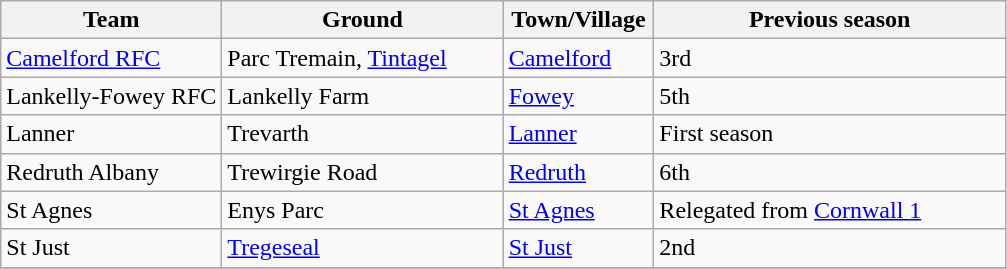<table class="wikitable sortable">
<tr>
<th width=22%>Team</th>
<th width=28%>Ground</th>
<th width=15%>Town/Village</th>
<th width=40%>Previous season</th>
</tr>
<tr>
<td><a href='#'>Camelford RFC</a></td>
<td>Parc Tremain, <a href='#'>Tintagel</a></td>
<td><a href='#'>Camelford</a></td>
<td>3rd</td>
</tr>
<tr>
<td>Lankelly-Fowey RFC</td>
<td>Lankelly Farm</td>
<td><a href='#'>Fowey</a></td>
<td>5th</td>
</tr>
<tr>
<td>Lanner</td>
<td>Trevarth</td>
<td><a href='#'>Lanner</a></td>
<td>First season</td>
</tr>
<tr>
<td>Redruth Albany</td>
<td>Trewirgie Road</td>
<td><a href='#'>Redruth</a></td>
<td>6th</td>
</tr>
<tr>
<td>St Agnes</td>
<td>Enys Parc</td>
<td><a href='#'>St Agnes</a></td>
<td>Relegated from <a href='#'>Cornwall 1</a></td>
</tr>
<tr>
<td>St Just</td>
<td><a href='#'>Tregeseal</a></td>
<td><a href='#'>St Just</a></td>
<td>2nd</td>
</tr>
<tr>
</tr>
</table>
